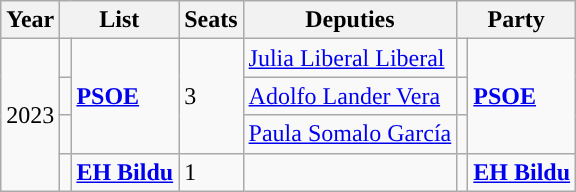<table class="wikitable sortable">
<tr>
<th>Year</th>
<th colspan="2">List</th>
<th>Seats</th>
<th>Deputies</th>
<th colspan="2">Party</th>
</tr>
<tr>
<td rowspan="4">2023</td>
<td></td>
<td rowspan="3"><strong><a href='#'>PSOE</a></strong></td>
<td rowspan="3">3</td>
<td><a href='#'>Julia Liberal Liberal</a></td>
<td></td>
<td rowspan="3"><strong><a href='#'>PSOE</a></strong></td>
</tr>
<tr>
<td></td>
<td><a href='#'>Adolfo Lander Vera</a></td>
<td></td>
</tr>
<tr>
<td></td>
<td><a href='#'>Paula Somalo García</a></td>
<td></td>
</tr>
<tr>
<td></td>
<td><strong><a href='#'>EH Bildu</a></strong></td>
<td>1</td>
<td></td>
<td></td>
<td><strong><a href='#'>EH Bildu</a></strong></td>
</tr>
</table>
